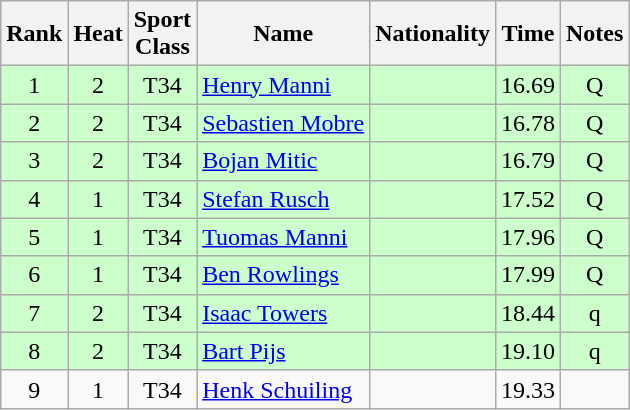<table class="wikitable sortable" style="text-align:center">
<tr>
<th>Rank</th>
<th>Heat</th>
<th>Sport<br>Class</th>
<th>Name</th>
<th>Nationality</th>
<th>Time</th>
<th>Notes</th>
</tr>
<tr bgcolor=ccffcc>
<td>1</td>
<td>2</td>
<td>T34</td>
<td align=left><a href='#'>Henry Manni</a></td>
<td align=left></td>
<td>16.69</td>
<td>Q</td>
</tr>
<tr bgcolor=ccffcc>
<td>2</td>
<td>2</td>
<td>T34</td>
<td align=left><a href='#'>Sebastien Mobre</a></td>
<td align=left></td>
<td>16.78</td>
<td>Q</td>
</tr>
<tr bgcolor=ccffcc>
<td>3</td>
<td>2</td>
<td>T34</td>
<td align=left><a href='#'>Bojan Mitic</a></td>
<td align=left></td>
<td>16.79</td>
<td>Q</td>
</tr>
<tr bgcolor=ccffcc>
<td>4</td>
<td>1</td>
<td>T34</td>
<td align=left><a href='#'>Stefan Rusch</a></td>
<td align=left></td>
<td>17.52</td>
<td>Q</td>
</tr>
<tr bgcolor=ccffcc>
<td>5</td>
<td>1</td>
<td>T34</td>
<td align=left><a href='#'>Tuomas Manni</a></td>
<td align=left></td>
<td>17.96</td>
<td>Q</td>
</tr>
<tr bgcolor=ccffcc>
<td>6</td>
<td>1</td>
<td>T34</td>
<td align=left><a href='#'>Ben Rowlings</a></td>
<td align=left></td>
<td>17.99</td>
<td>Q</td>
</tr>
<tr bgcolor=ccffcc>
<td>7</td>
<td>2</td>
<td>T34</td>
<td align=left><a href='#'>Isaac Towers</a></td>
<td align=left></td>
<td>18.44</td>
<td>q</td>
</tr>
<tr bgcolor=ccffcc>
<td>8</td>
<td>2</td>
<td>T34</td>
<td align=left><a href='#'>Bart Pijs</a></td>
<td align=left></td>
<td>19.10</td>
<td>q</td>
</tr>
<tr>
<td>9</td>
<td>1</td>
<td>T34</td>
<td align=left><a href='#'>Henk Schuiling</a></td>
<td align=left></td>
<td>19.33</td>
<td></td>
</tr>
</table>
